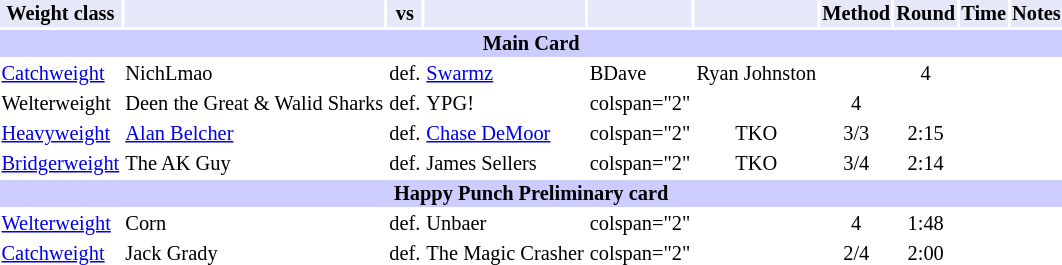<table class="toccolours" style="font-size: 85%;">
<tr>
<th style="background:#e6e8fa; color:#000; text-align:center;">Weight class</th>
<th style="background:#e6e8fa; color:#000; text-align:center;"></th>
<th style="background:#e6e8fa; color:#000; text-align:center;">vs</th>
<th style="background:#e6e8fa; color:#000; text-align:center;"></th>
<th style="background:#e6e8fa; color:#000; text-align:center;"></th>
<th style="background:#e6e8fa; color:#000; text-align:center;"></th>
<th style="background:#e6e8fa; color:#000; text-align:center;">Method</th>
<th style="background:#e6e8fa; color:#000; text-align:center;">Round</th>
<th style="background:#e6e8fa; color:#000; text-align:center;">Time</th>
<th style="background:#e6e8fa; color:#000; text-align:center;">Notes</th>
</tr>
<tr>
<th colspan="12" style="background-color: #ccccff;">Main Card</th>
</tr>
<tr>
<td><a href='#'>Catchweight</a></td>
<td>NichLmao</td>
<td>def.</td>
<td><a href='#'>Swarmz</a></td>
<td>BDave</td>
<td>Ryan Johnston</td>
<td align="center"></td>
<td align="center">4</td>
<td></td>
<td></td>
</tr>
<tr>
<td>Welterweight</td>
<td>Deen the Great & Walid Sharks</td>
<td>def.</td>
<td>YPG!<br></td>
<td>colspan="2" </td>
<td align="center"></td>
<td align="center">4</td>
<td align="center"></td>
<td></td>
</tr>
<tr>
<td><a href='#'>Heavyweight</a></td>
<td><a href='#'>Alan Belcher</a></td>
<td>def.</td>
<td><a href='#'>Chase DeMoor</a></td>
<td>colspan="2" </td>
<td align="center">TKO</td>
<td align="center">3/3</td>
<td align="center">2:15</td>
<td></td>
</tr>
<tr>
<td><a href='#'>Bridgerweight</a></td>
<td>The AK Guy</td>
<td>def.</td>
<td>James Sellers</td>
<td>colspan="2" </td>
<td align="center">TKO</td>
<td align="center">3/4</td>
<td align="center">2:14</td>
<td></td>
</tr>
<tr>
<th colspan="12" style="background-color: #ccccff;">Happy Punch Preliminary card</th>
</tr>
<tr>
<td><a href='#'>Welterweight</a></td>
<td>Corn</td>
<td>def.</td>
<td>Unbaer</td>
<td>colspan="2" </td>
<td align="center"></td>
<td align="center">4</td>
<td align="center">1:48</td>
<td></td>
</tr>
<tr>
<td><a href='#'>Catchweight</a></td>
<td>Jack Grady</td>
<td>def.</td>
<td>The Magic Crasher</td>
<td>colspan="2" </td>
<td align="center"></td>
<td align="center">2/4</td>
<td align="center">2:00</td>
<td></td>
</tr>
</table>
